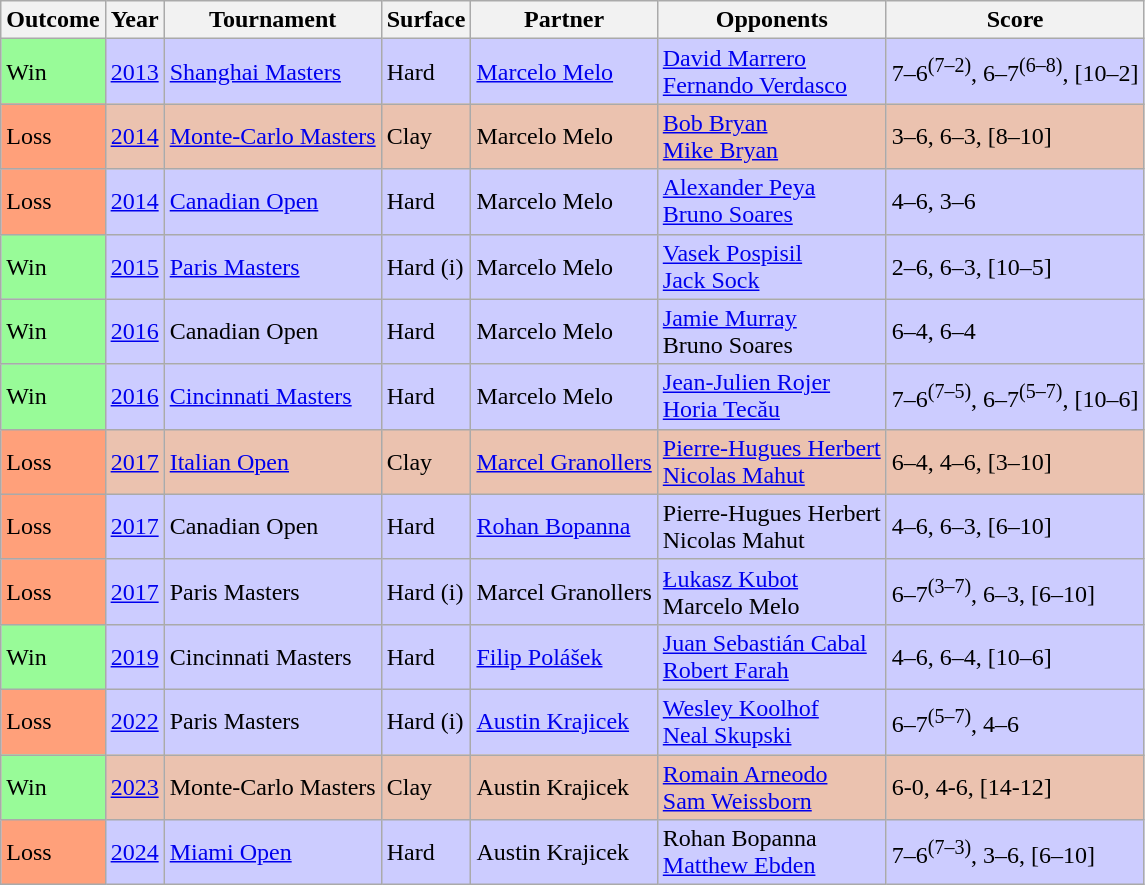<table class="sortable wikitable">
<tr>
<th>Outcome</th>
<th>Year</th>
<th>Tournament</th>
<th>Surface</th>
<th>Partner</th>
<th>Opponents</th>
<th class="unsortable">Score</th>
</tr>
<tr style="background:#ccccff;">
<td style="background:#98fb98;">Win</td>
<td><a href='#'>2013</a></td>
<td><a href='#'>Shanghai Masters</a></td>
<td>Hard</td>
<td> <a href='#'>Marcelo Melo</a></td>
<td> <a href='#'>David Marrero</a><br> <a href='#'>Fernando Verdasco</a></td>
<td>7–6<sup>(7–2)</sup>, 6–7<sup>(6–8)</sup>, [10–2]</td>
</tr>
<tr style="background:#ebc2af;">
<td style="background:#ffa07a;">Loss</td>
<td><a href='#'>2014</a></td>
<td><a href='#'>Monte-Carlo Masters</a></td>
<td>Clay</td>
<td> Marcelo Melo</td>
<td> <a href='#'>Bob Bryan</a><br> <a href='#'>Mike Bryan</a></td>
<td>3–6, 6–3, [8–10]</td>
</tr>
<tr style="background:#ccccff;">
<td style="background:#ffa07a;">Loss</td>
<td><a href='#'>2014</a></td>
<td><a href='#'>Canadian Open</a></td>
<td>Hard</td>
<td> Marcelo Melo</td>
<td> <a href='#'>Alexander Peya</a><br> <a href='#'>Bruno Soares</a></td>
<td>4–6, 3–6</td>
</tr>
<tr style="background:#ccccff;">
<td style="background:#98fb98;">Win</td>
<td><a href='#'>2015</a></td>
<td><a href='#'>Paris Masters</a></td>
<td>Hard (i)</td>
<td> Marcelo Melo</td>
<td> <a href='#'>Vasek Pospisil</a><br> <a href='#'>Jack Sock</a></td>
<td>2–6, 6–3, [10–5]</td>
</tr>
<tr style="background:#ccccff;">
<td style="background:#98fb98;">Win</td>
<td><a href='#'>2016</a></td>
<td>Canadian Open</td>
<td>Hard</td>
<td> Marcelo Melo</td>
<td> <a href='#'>Jamie Murray</a><br> Bruno Soares</td>
<td>6–4, 6–4</td>
</tr>
<tr style="background:#ccccff;">
<td style="background:#98fb98;">Win</td>
<td><a href='#'>2016</a></td>
<td><a href='#'>Cincinnati Masters</a></td>
<td>Hard</td>
<td> Marcelo Melo</td>
<td> <a href='#'>Jean-Julien Rojer</a><br> <a href='#'>Horia Tecău</a></td>
<td>7–6<sup>(7–5)</sup>, 6–7<sup>(5–7)</sup>, [10–6]</td>
</tr>
<tr style="background:#ebc2af;">
<td style="background:#ffa07a;">Loss</td>
<td><a href='#'>2017</a></td>
<td><a href='#'>Italian Open</a></td>
<td>Clay</td>
<td> <a href='#'>Marcel Granollers</a></td>
<td> <a href='#'>Pierre-Hugues Herbert</a> <br> <a href='#'>Nicolas Mahut</a></td>
<td>6–4, 4–6, [3–10]</td>
</tr>
<tr style="background:#ccccff;">
<td style="background:#ffa07a;">Loss</td>
<td><a href='#'>2017</a></td>
<td>Canadian Open</td>
<td>Hard</td>
<td> <a href='#'>Rohan Bopanna</a></td>
<td> Pierre-Hugues Herbert<br> Nicolas Mahut</td>
<td>4–6, 6–3, [6–10]</td>
</tr>
<tr style="background:#ccccff;">
<td style="background:#ffa07a;">Loss</td>
<td><a href='#'>2017</a></td>
<td>Paris Masters</td>
<td>Hard (i)</td>
<td> Marcel Granollers</td>
<td> <a href='#'>Łukasz Kubot</a><br> Marcelo Melo</td>
<td>6–7<sup>(3–7)</sup>, 6–3, [6–10]</td>
</tr>
<tr style="background:#ccccff;">
<td style="background:#98fb98;">Win</td>
<td><a href='#'>2019</a></td>
<td>Cincinnati Masters </td>
<td>Hard</td>
<td> <a href='#'>Filip Polášek</a></td>
<td> <a href='#'>Juan Sebastián Cabal</a><br> <a href='#'>Robert Farah</a></td>
<td>4–6, 6–4, [10–6]</td>
</tr>
<tr style="background:#ccccff;">
<td style="background:#ffa07a;">Loss</td>
<td><a href='#'>2022</a></td>
<td>Paris Masters</td>
<td>Hard (i)</td>
<td> <a href='#'>Austin Krajicek</a></td>
<td> <a href='#'>Wesley Koolhof</a><br> <a href='#'>Neal Skupski</a></td>
<td>6–7<sup>(5–7)</sup>, 4–6</td>
</tr>
<tr style="background:#ebc2af;">
<td style="background:#98fb98;">Win</td>
<td><a href='#'>2023</a></td>
<td>Monte-Carlo Masters</td>
<td>Clay</td>
<td> Austin Krajicek</td>
<td> <a href='#'>Romain Arneodo</a><br> <a href='#'>Sam Weissborn</a></td>
<td>6-0, 4-6, [14-12]</td>
</tr>
<tr style="background:#ccf;">
<td bgcolor=FFA07A>Loss</td>
<td><a href='#'>2024</a></td>
<td><a href='#'>Miami Open</a></td>
<td>Hard</td>
<td> Austin Krajicek</td>
<td> Rohan Bopanna<br> <a href='#'>Matthew Ebden</a></td>
<td>7–6<sup>(7–3)</sup>, 3–6, [6–10]</td>
</tr>
</table>
